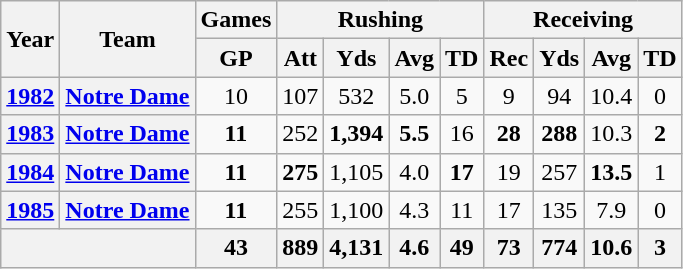<table class="wikitable" style="text-align:center;">
<tr>
<th rowspan="2">Year</th>
<th rowspan="2">Team</th>
<th colspan="1">Games</th>
<th colspan="4">Rushing</th>
<th colspan="4">Receiving</th>
</tr>
<tr>
<th>GP</th>
<th>Att</th>
<th>Yds</th>
<th>Avg</th>
<th>TD</th>
<th>Rec</th>
<th>Yds</th>
<th>Avg</th>
<th>TD</th>
</tr>
<tr>
<th><a href='#'>1982</a></th>
<th><a href='#'>Notre Dame</a></th>
<td>10</td>
<td>107</td>
<td>532</td>
<td>5.0</td>
<td>5</td>
<td>9</td>
<td>94</td>
<td>10.4</td>
<td>0</td>
</tr>
<tr>
<th><a href='#'>1983</a></th>
<th><a href='#'>Notre Dame</a></th>
<td><strong>11</strong></td>
<td>252</td>
<td><strong>1,394</strong></td>
<td><strong>5.5</strong></td>
<td>16</td>
<td><strong>28</strong></td>
<td><strong>288</strong></td>
<td>10.3</td>
<td><strong>2</strong></td>
</tr>
<tr>
<th><a href='#'>1984</a></th>
<th><a href='#'>Notre Dame</a></th>
<td><strong>11</strong></td>
<td><strong>275</strong></td>
<td>1,105</td>
<td>4.0</td>
<td><strong>17</strong></td>
<td>19</td>
<td>257</td>
<td><strong>13.5</strong></td>
<td>1</td>
</tr>
<tr>
<th><a href='#'>1985</a></th>
<th><a href='#'>Notre Dame</a></th>
<td><strong>11</strong></td>
<td>255</td>
<td>1,100</td>
<td>4.3</td>
<td>11</td>
<td>17</td>
<td>135</td>
<td>7.9</td>
<td>0</td>
</tr>
<tr>
<th colspan="2"></th>
<th>43</th>
<th>889</th>
<th>4,131</th>
<th>4.6</th>
<th>49</th>
<th>73</th>
<th>774</th>
<th>10.6</th>
<th>3</th>
</tr>
</table>
